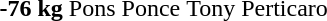<table>
<tr>
<th scope=row rowspan=2>-76 kg</th>
<td rowspan=2> Pons Ponce</td>
<td rowspan=2> Tony Perticaro</td>
<td></td>
</tr>
<tr>
<td></td>
</tr>
<tr>
</tr>
</table>
